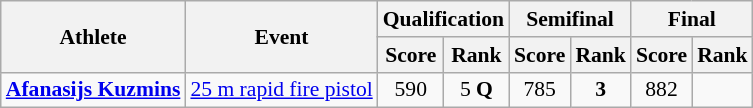<table class="wikitable" style="font-size:90%">
<tr>
<th rowspan="2">Athlete</th>
<th rowspan="2">Event</th>
<th colspan="2">Qualification</th>
<th colspan="2">Semifinal</th>
<th colspan="2">Final</th>
</tr>
<tr>
<th>Score</th>
<th>Rank</th>
<th>Score</th>
<th>Rank</th>
<th>Score</th>
<th>Rank</th>
</tr>
<tr>
<td><strong><a href='#'>Afanasijs Kuzmins</a></strong></td>
<td><a href='#'>25 m rapid fire pistol</a></td>
<td align="center">590</td>
<td align="center">5 <strong>Q</strong></td>
<td align="center">785</td>
<td align="center"><strong>3</strong></td>
<td align="center">882</td>
<td align="center"></td>
</tr>
</table>
